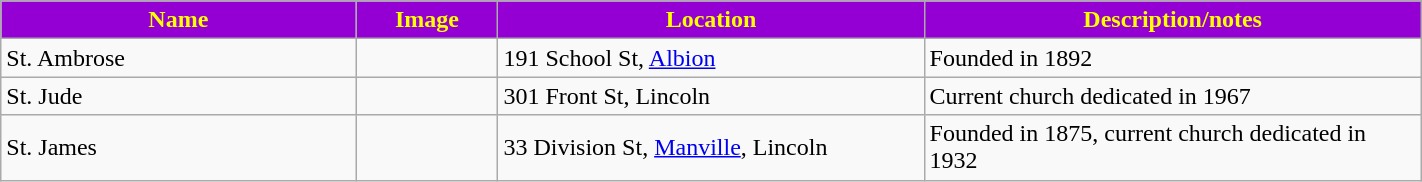<table class="wikitable sortable" style="width:75%">
<tr>
<th style="background:darkviolet; color:yellow;" width="25%"><strong>Name</strong></th>
<th style="background:darkviolet; color:yellow;" width="10%"><strong>Image</strong></th>
<th style="background:darkviolet; color:yellow;" width="30%"><strong>Location</strong></th>
<th style="background:darkviolet; color:yellow;" width="35%"><strong>Description/notes</strong></th>
</tr>
<tr>
<td>St. Ambrose</td>
<td></td>
<td>191 School St, <a href='#'>Albion</a></td>
<td>Founded in 1892</td>
</tr>
<tr>
<td>St. Jude</td>
<td></td>
<td>301 Front St, Lincoln</td>
<td>Current church dedicated in 1967</td>
</tr>
<tr>
<td>St. James</td>
<td></td>
<td>33 Division St, <a href='#'>Manville</a>, Lincoln</td>
<td>Founded in 1875, current church dedicated in 1932</td>
</tr>
</table>
